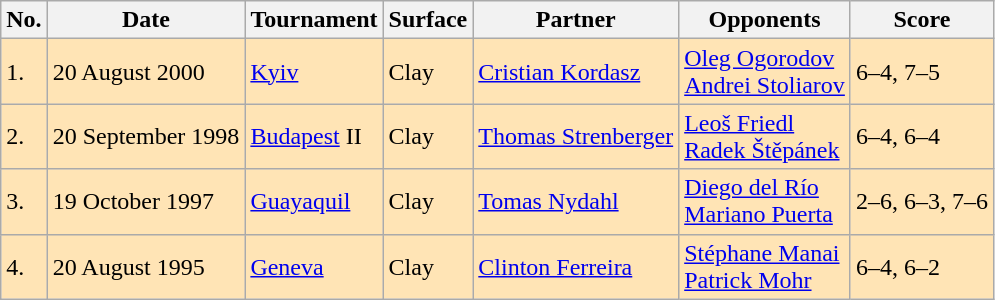<table class="wikitable">
<tr>
<th>No.</th>
<th>Date</th>
<th>Tournament</th>
<th>Surface</th>
<th>Partner</th>
<th>Opponents</th>
<th>Score</th>
</tr>
<tr bgcolor="moccasin">
<td>1.</td>
<td>20 August 2000</td>
<td><a href='#'>Kyiv</a></td>
<td>Clay</td>
<td> <a href='#'>Cristian Kordasz</a></td>
<td> <a href='#'>Oleg Ogorodov</a> <br>  <a href='#'>Andrei Stoliarov</a></td>
<td>6–4, 7–5</td>
</tr>
<tr bgcolor="moccasin">
<td>2.</td>
<td>20 September 1998</td>
<td><a href='#'>Budapest</a> II</td>
<td>Clay</td>
<td> <a href='#'>Thomas Strenberger</a></td>
<td> <a href='#'>Leoš Friedl</a> <br>  <a href='#'>Radek Štěpánek</a></td>
<td>6–4, 6–4</td>
</tr>
<tr bgcolor="moccasin">
<td>3.</td>
<td>19 October 1997</td>
<td><a href='#'>Guayaquil</a></td>
<td>Clay</td>
<td> <a href='#'>Tomas Nydahl</a></td>
<td> <a href='#'>Diego del Río</a> <br>  <a href='#'>Mariano Puerta</a></td>
<td>2–6, 6–3, 7–6</td>
</tr>
<tr bgcolor="moccasin">
<td>4.</td>
<td>20 August 1995</td>
<td><a href='#'>Geneva</a></td>
<td>Clay</td>
<td> <a href='#'>Clinton Ferreira</a></td>
<td> <a href='#'>Stéphane Manai</a>  <br>  <a href='#'>Patrick Mohr</a></td>
<td>6–4, 6–2</td>
</tr>
</table>
